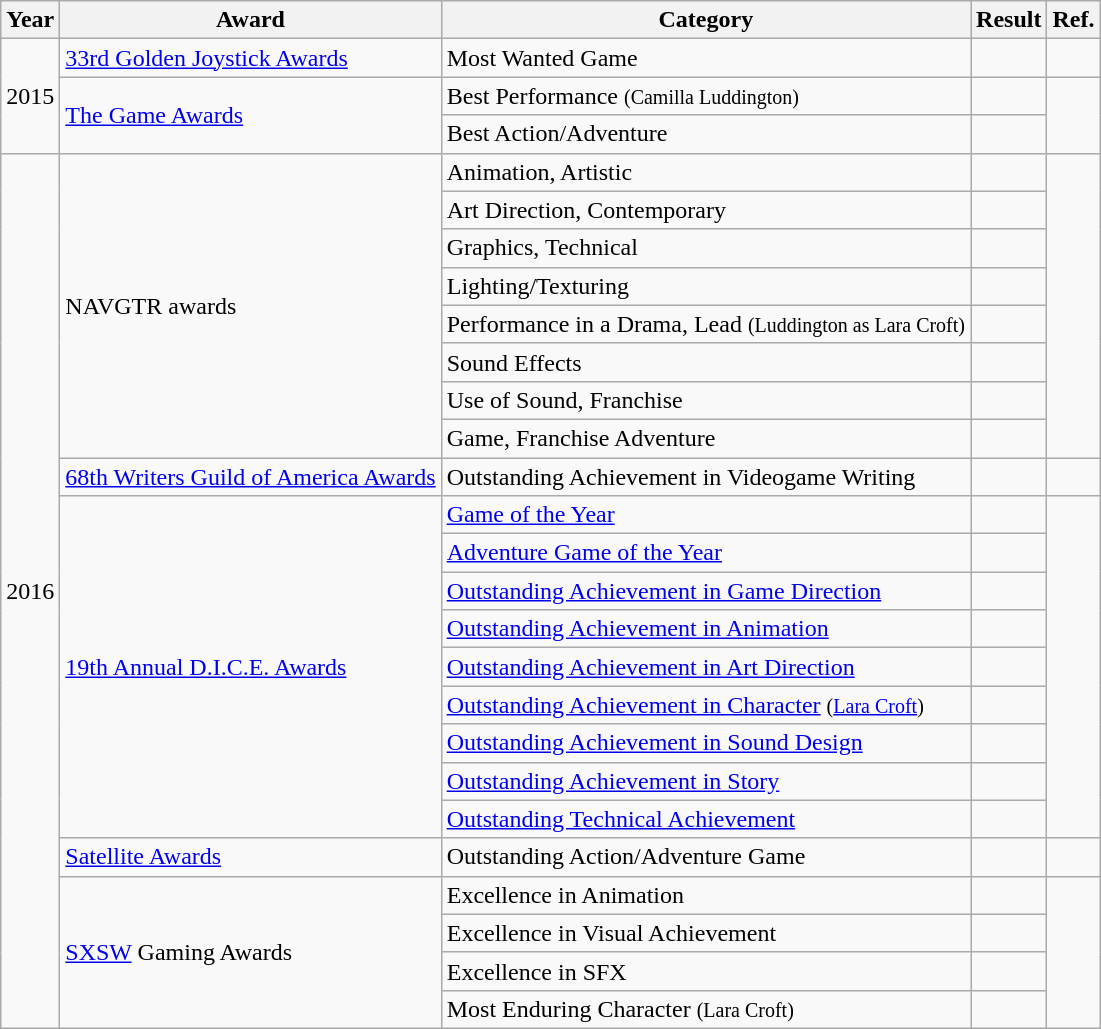<table class="wikitable sortable">
<tr>
<th>Year</th>
<th>Award</th>
<th>Category</th>
<th>Result</th>
<th>Ref.</th>
</tr>
<tr>
<td rowspan="3">2015</td>
<td><a href='#'>33rd Golden Joystick Awards</a></td>
<td>Most Wanted Game</td>
<td></td>
<td style="text-align:center;"></td>
</tr>
<tr>
<td rowspan="2"><a href='#'>The Game Awards</a></td>
<td>Best Performance <small>(Camilla Luddington)</small></td>
<td></td>
<td rowspan="2" style="text-align:center;"></td>
</tr>
<tr>
<td>Best Action/Adventure</td>
<td></td>
</tr>
<tr>
<td rowspan="23">2016</td>
<td rowspan="8">NAVGTR awards</td>
<td>Animation, Artistic</td>
<td></td>
<td rowspan="8" style="text-align:center;"></td>
</tr>
<tr>
<td>Art Direction, Contemporary</td>
<td></td>
</tr>
<tr>
<td>Graphics, Technical</td>
<td></td>
</tr>
<tr>
<td>Lighting/Texturing</td>
<td></td>
</tr>
<tr>
<td>Performance in a Drama, Lead <small>(Luddington as Lara Croft)</small></td>
<td></td>
</tr>
<tr>
<td>Sound Effects</td>
<td></td>
</tr>
<tr>
<td>Use of Sound, Franchise</td>
<td></td>
</tr>
<tr>
<td>Game, Franchise Adventure</td>
<td></td>
</tr>
<tr>
<td><a href='#'>68th Writers Guild of America Awards</a></td>
<td>Outstanding Achievement in Videogame Writing</td>
<td></td>
<td style="text-align:center;"></td>
</tr>
<tr>
<td rowspan="9"><a href='#'>19th Annual D.I.C.E. Awards</a></td>
<td><a href='#'>Game of the Year</a></td>
<td></td>
<td rowspan="9" style="text-align:center;"></td>
</tr>
<tr>
<td><a href='#'>Adventure Game of the Year</a></td>
<td></td>
</tr>
<tr>
<td><a href='#'>Outstanding Achievement in Game Direction</a></td>
<td></td>
</tr>
<tr>
<td><a href='#'>Outstanding Achievement in Animation</a></td>
<td></td>
</tr>
<tr>
<td><a href='#'>Outstanding Achievement in Art Direction</a></td>
<td></td>
</tr>
<tr>
<td><a href='#'>Outstanding Achievement in Character</a> <small>(<a href='#'>Lara Croft</a>)</small></td>
<td></td>
</tr>
<tr>
<td><a href='#'>Outstanding Achievement in Sound Design</a></td>
<td></td>
</tr>
<tr>
<td><a href='#'>Outstanding Achievement in Story</a></td>
<td></td>
</tr>
<tr>
<td><a href='#'>Outstanding Technical Achievement</a></td>
<td></td>
</tr>
<tr>
<td><a href='#'>Satellite Awards</a></td>
<td>Outstanding Action/Adventure Game</td>
<td></td>
<td style="text-align:center;"></td>
</tr>
<tr>
<td rowspan="4"><a href='#'>SXSW</a> Gaming Awards</td>
<td>Excellence in Animation</td>
<td></td>
<td rowspan="4" style="text-align:center;"></td>
</tr>
<tr>
<td>Excellence in Visual Achievement</td>
<td></td>
</tr>
<tr>
<td>Excellence in SFX</td>
<td></td>
</tr>
<tr>
<td>Most Enduring Character <small>(Lara Croft)</small></td>
<td></td>
</tr>
</table>
